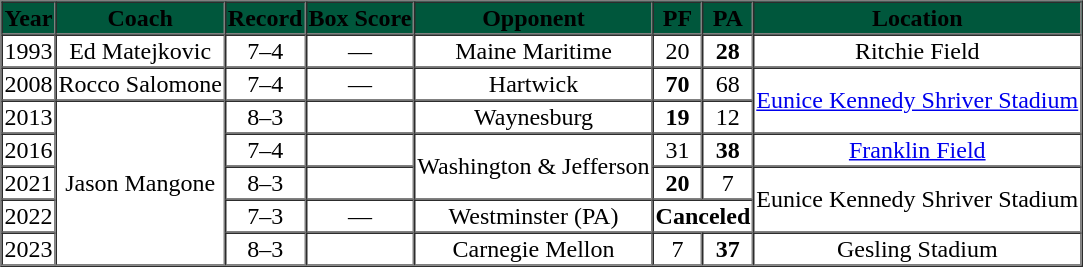<table cellpadding="1" border="1" cellspacing="0">
<tr>
<th bgcolor="#00573C"><span>Year</span></th>
<th bgcolor="#00573C"><span>Coach</span></th>
<th bgcolor="#00573C"><span>Record</span></th>
<th bgcolor="#00573C"><span>Box Score</span></th>
<th bgcolor="#00573C"><span>Opponent</span></th>
<th bgcolor="#00573C"><span>PF</span></th>
<th bgcolor="#00573C"><span>PA</span></th>
<th bgcolor="#00573C"><span>Location</span></th>
</tr>
<tr align="center">
<td>1993</td>
<td>Ed Matejkovic</td>
<td>7–4</td>
<td>—</td>
<td>Maine Maritime</td>
<td>20</td>
<td><strong>28</strong></td>
<td>Ritchie Field</td>
</tr>
<tr align="center">
<td>2008</td>
<td>Rocco Salomone</td>
<td>7–4</td>
<td>—</td>
<td>Hartwick</td>
<td><strong>70</strong></td>
<td>68</td>
<td rowspan="2"><a href='#'>Eunice Kennedy Shriver Stadium</a></td>
</tr>
<tr align="center">
<td>2013</td>
<td rowspan="5">Jason Mangone</td>
<td>8–3</td>
<td></td>
<td>Waynesburg</td>
<td><strong>19</strong></td>
<td>12</td>
</tr>
<tr align="center">
<td>2016</td>
<td>7–4</td>
<td></td>
<td rowspan="2">Washington & Jefferson</td>
<td>31</td>
<td><strong>38</strong></td>
<td><a href='#'>Franklin Field</a></td>
</tr>
<tr align="center">
<td>2021</td>
<td>8–3</td>
<td></td>
<td><strong>20</strong></td>
<td>7</td>
<td rowspan="2">Eunice Kennedy Shriver Stadium</td>
</tr>
<tr align="center">
<td>2022</td>
<td>7–3</td>
<td>—</td>
<td>Westminster (PA)</td>
<td colspan="2"><strong>Canceled</strong></td>
</tr>
<tr align="center">
<td>2023</td>
<td>8–3</td>
<td></td>
<td>Carnegie Mellon</td>
<td>7</td>
<td><strong>37</strong></td>
<td>Gesling Stadium</td>
</tr>
</table>
